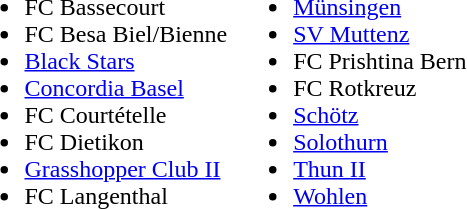<table>
<tr>
<td><br><ul><li>FC Bassecourt</li><li>FC Besa Biel/Bienne</li><li><a href='#'>Black Stars</a></li><li><a href='#'>Concordia Basel</a></li><li>FC Courtételle</li><li>FC Dietikon</li><li><a href='#'>Grasshopper Club II</a></li><li>FC Langenthal</li></ul></td>
<td><br><ul><li><a href='#'>Münsingen</a></li><li><a href='#'>SV Muttenz</a></li><li>FC Prishtina Bern</li><li>FC Rotkreuz</li><li><a href='#'>Schötz</a></li><li><a href='#'>Solothurn</a></li><li><a href='#'>Thun II</a></li><li><a href='#'>Wohlen</a></li></ul></td>
</tr>
</table>
